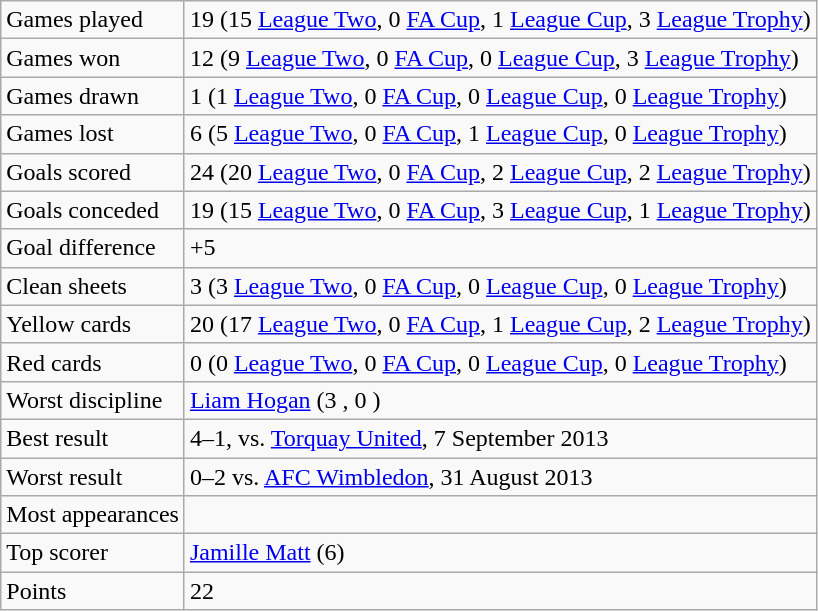<table class="wikitable">
<tr>
<td>Games played</td>
<td>19 (15 <a href='#'>League Two</a>, 0 <a href='#'>FA Cup</a>, 1 <a href='#'>League Cup</a>, 3 <a href='#'>League Trophy</a>)</td>
</tr>
<tr>
<td>Games won</td>
<td>12 (9 <a href='#'>League Two</a>, 0 <a href='#'>FA Cup</a>, 0 <a href='#'>League Cup</a>, 3 <a href='#'>League Trophy</a>)</td>
</tr>
<tr>
<td>Games drawn</td>
<td>1 (1 <a href='#'>League Two</a>, 0 <a href='#'>FA Cup</a>, 0 <a href='#'>League Cup</a>, 0 <a href='#'>League Trophy</a>)</td>
</tr>
<tr>
<td>Games lost</td>
<td>6 (5 <a href='#'>League Two</a>, 0 <a href='#'>FA Cup</a>, 1 <a href='#'>League Cup</a>, 0 <a href='#'>League Trophy</a>)</td>
</tr>
<tr>
<td>Goals scored</td>
<td>24 (20 <a href='#'>League Two</a>, 0 <a href='#'>FA Cup</a>, 2 <a href='#'>League Cup</a>, 2 <a href='#'>League Trophy</a>)</td>
</tr>
<tr>
<td>Goals conceded</td>
<td>19 (15 <a href='#'>League Two</a>, 0 <a href='#'>FA Cup</a>, 3 <a href='#'>League Cup</a>, 1 <a href='#'>League Trophy</a>)</td>
</tr>
<tr>
<td>Goal difference</td>
<td>+5</td>
</tr>
<tr>
<td>Clean sheets</td>
<td>3 (3 <a href='#'>League Two</a>, 0 <a href='#'>FA Cup</a>, 0 <a href='#'>League Cup</a>, 0 <a href='#'>League Trophy</a>)</td>
</tr>
<tr>
<td>Yellow cards</td>
<td>20 (17 <a href='#'>League Two</a>, 0 <a href='#'>FA Cup</a>, 1 <a href='#'>League Cup</a>, 2 <a href='#'>League Trophy</a>)</td>
</tr>
<tr>
<td>Red cards</td>
<td>0 (0 <a href='#'>League Two</a>, 0 <a href='#'>FA Cup</a>, 0 <a href='#'>League Cup</a>, 0 <a href='#'>League Trophy</a>)</td>
</tr>
<tr>
<td>Worst discipline</td>
<td><a href='#'>Liam Hogan</a> (3 , 0 )</td>
</tr>
<tr>
<td>Best result</td>
<td>4–1, vs. <a href='#'>Torquay United</a>, 7 September 2013</td>
</tr>
<tr>
<td>Worst result</td>
<td>0–2 vs. <a href='#'>AFC Wimbledon</a>, 31 August 2013</td>
</tr>
<tr>
<td>Most appearances</td>
<td></td>
</tr>
<tr>
<td>Top scorer</td>
<td><a href='#'>Jamille Matt</a> (6)</td>
</tr>
<tr>
<td>Points</td>
<td>22</td>
</tr>
</table>
